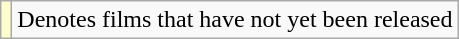<table class="wikitable">
<tr>
<td style="background:#ffc;"></td>
<td>Denotes films that have not yet been released</td>
</tr>
</table>
